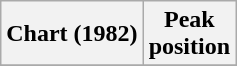<table class="wikitable plainrowheaders" style="text-align:center">
<tr>
<th scope="col">Chart (1982)</th>
<th scope="col">Peak<br>position</th>
</tr>
<tr>
</tr>
</table>
